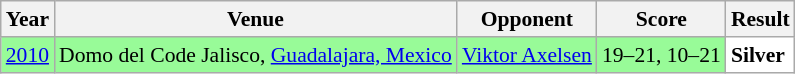<table class="sortable wikitable" style="font-size: 90%;">
<tr>
<th>Year</th>
<th>Venue</th>
<th>Opponent</th>
<th>Score</th>
<th>Result</th>
</tr>
<tr style="background:#98FB98">
<td align="center"><a href='#'>2010</a></td>
<td align="left">Domo del Code Jalisco, <a href='#'>Guadalajara, Mexico</a></td>
<td align="left"> <a href='#'>Viktor Axelsen</a></td>
<td align="left">19–21, 10–21</td>
<td style="text-align:left; background:white"> <strong>Silver</strong></td>
</tr>
</table>
